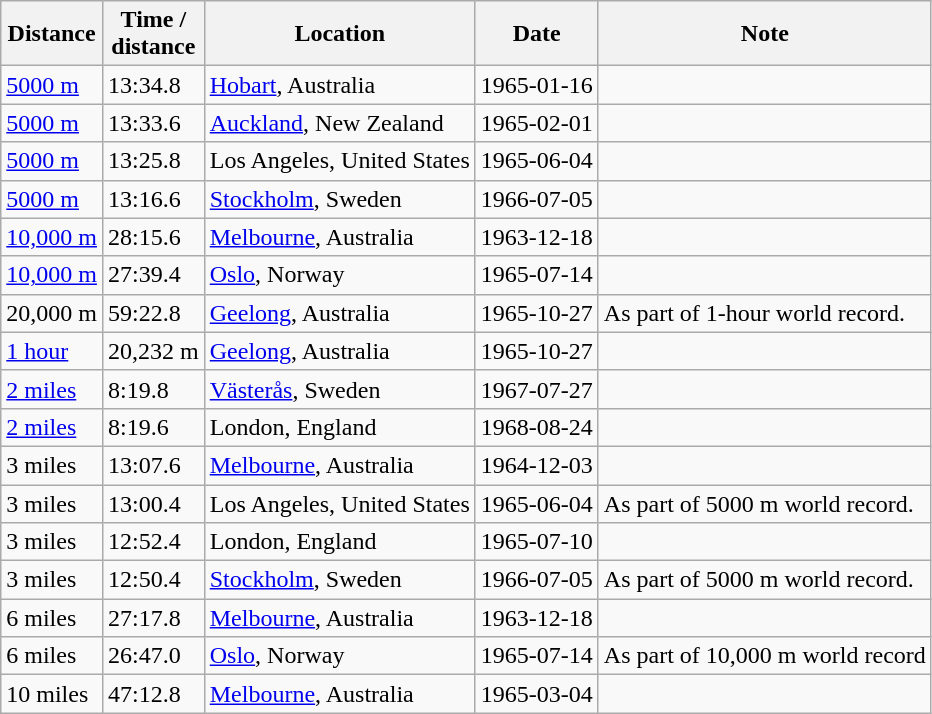<table class="wikitable" border="1">
<tr>
<th>Distance</th>
<th>Time / <br> distance</th>
<th>Location</th>
<th>Date</th>
<th>Note</th>
</tr>
<tr>
<td><a href='#'>5000 m</a></td>
<td>13:34.8</td>
<td><a href='#'>Hobart</a>, Australia</td>
<td>1965-01-16</td>
<td></td>
</tr>
<tr>
<td><a href='#'>5000 m</a></td>
<td>13:33.6</td>
<td><a href='#'>Auckland</a>, New Zealand</td>
<td>1965-02-01</td>
<td></td>
</tr>
<tr>
<td><a href='#'>5000 m</a></td>
<td>13:25.8</td>
<td>Los Angeles, United States</td>
<td>1965-06-04</td>
<td></td>
</tr>
<tr>
<td><a href='#'>5000 m</a></td>
<td>13:16.6</td>
<td><a href='#'>Stockholm</a>, Sweden</td>
<td>1966-07-05</td>
<td></td>
</tr>
<tr>
<td><a href='#'>10,000 m</a></td>
<td>28:15.6</td>
<td><a href='#'>Melbourne</a>, Australia</td>
<td>1963-12-18</td>
<td></td>
</tr>
<tr>
<td><a href='#'>10,000 m</a></td>
<td>27:39.4</td>
<td><a href='#'>Oslo</a>, Norway</td>
<td>1965-07-14</td>
<td></td>
</tr>
<tr>
<td>20,000 m</td>
<td>59:22.8</td>
<td><a href='#'>Geelong</a>, Australia</td>
<td>1965-10-27</td>
<td>As part of 1-hour world record.</td>
</tr>
<tr>
<td><a href='#'>1 hour</a></td>
<td>20,232 m</td>
<td><a href='#'>Geelong</a>, Australia</td>
<td>1965-10-27</td>
<td></td>
</tr>
<tr>
<td><a href='#'>2 miles</a></td>
<td>8:19.8</td>
<td><a href='#'>Västerås</a>, Sweden</td>
<td>1967-07-27</td>
<td></td>
</tr>
<tr>
<td><a href='#'>2 miles</a></td>
<td>8:19.6</td>
<td>London, England</td>
<td>1968-08-24</td>
<td></td>
</tr>
<tr>
<td>3 miles</td>
<td>13:07.6</td>
<td><a href='#'>Melbourne</a>, Australia</td>
<td>1964-12-03</td>
<td></td>
</tr>
<tr>
<td>3 miles</td>
<td>13:00.4</td>
<td>Los Angeles, United States</td>
<td>1965-06-04</td>
<td>As part of 5000 m world record.</td>
</tr>
<tr>
<td>3 miles</td>
<td>12:52.4</td>
<td>London, England</td>
<td>1965-07-10</td>
<td></td>
</tr>
<tr>
<td>3 miles</td>
<td>12:50.4</td>
<td><a href='#'>Stockholm</a>, Sweden</td>
<td>1966-07-05</td>
<td>As part of 5000 m world record.</td>
</tr>
<tr>
<td>6 miles</td>
<td>27:17.8</td>
<td><a href='#'>Melbourne</a>, Australia</td>
<td>1963-12-18</td>
<td></td>
</tr>
<tr>
<td>6 miles</td>
<td>26:47.0</td>
<td><a href='#'>Oslo</a>, Norway</td>
<td>1965-07-14</td>
<td>As part of 10,000 m world record</td>
</tr>
<tr>
<td>10 miles</td>
<td>47:12.8</td>
<td><a href='#'>Melbourne</a>, Australia</td>
<td>1965-03-04</td>
<td></td>
</tr>
</table>
